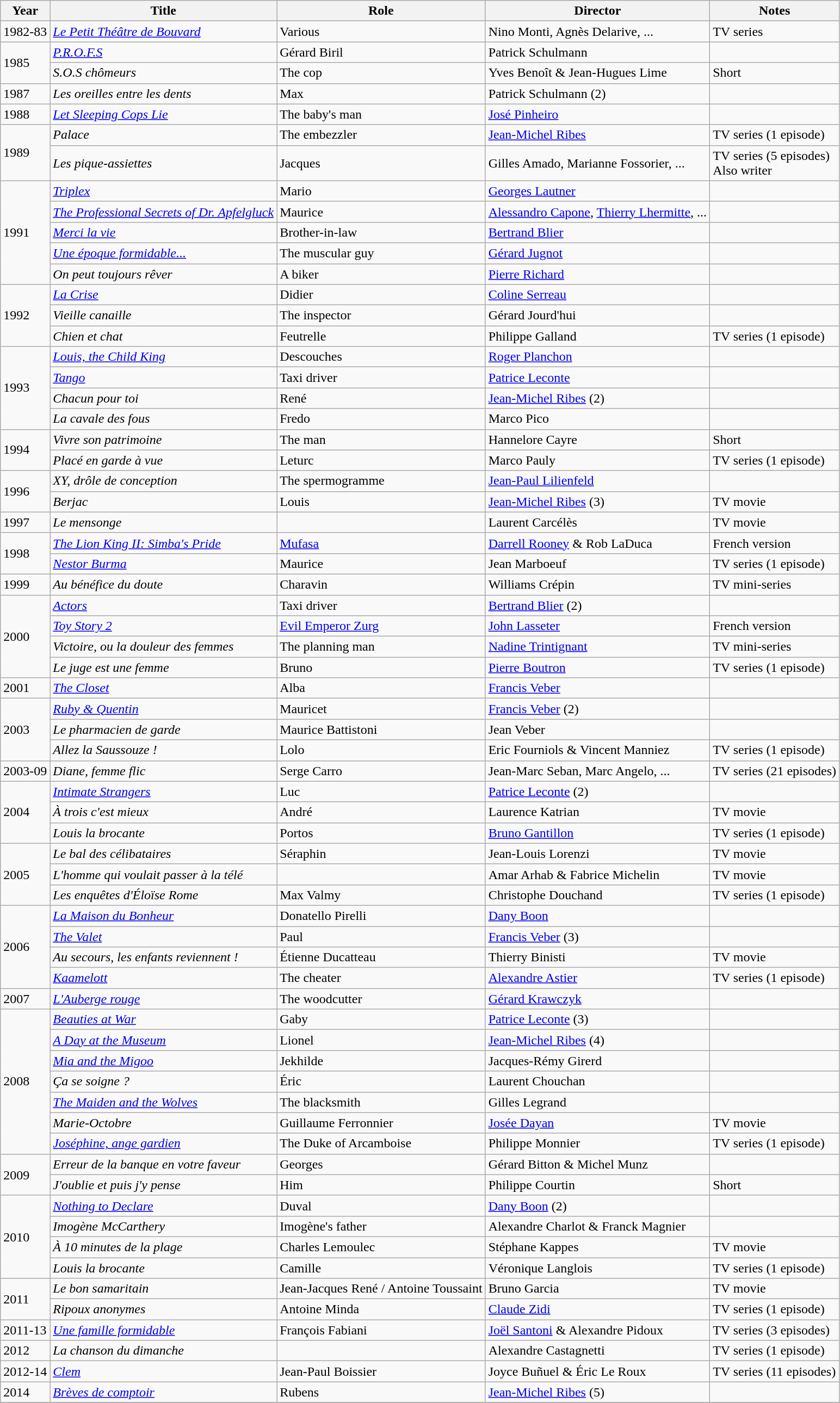<table class="wikitable sortable">
<tr>
<th>Year</th>
<th>Title</th>
<th>Role</th>
<th>Director</th>
<th class="unsortable">Notes</th>
</tr>
<tr>
<td rowspan=1>1982-83</td>
<td><em><a href='#'>Le Petit Théâtre de Bouvard</a></em></td>
<td>Various</td>
<td>Nino Monti, Agnès Delarive, ...</td>
<td>TV series</td>
</tr>
<tr>
<td rowspan=2>1985</td>
<td><em><a href='#'>P.R.O.F.S</a></em></td>
<td>Gérard Biril</td>
<td>Patrick Schulmann</td>
<td></td>
</tr>
<tr>
<td><em>S.O.S chômeurs</em></td>
<td>The cop</td>
<td>Yves Benoît & Jean-Hugues Lime</td>
<td>Short</td>
</tr>
<tr>
<td rowspan=1>1987</td>
<td><em>Les oreilles entre les dents</em></td>
<td>Max</td>
<td>Patrick Schulmann (2)</td>
<td></td>
</tr>
<tr>
<td rowspan=1>1988</td>
<td><em><a href='#'>Let Sleeping Cops Lie</a></em></td>
<td>The baby's man</td>
<td><a href='#'>José Pinheiro</a></td>
<td></td>
</tr>
<tr>
<td rowspan=2>1989</td>
<td><em>Palace</em></td>
<td>The embezzler</td>
<td><a href='#'>Jean-Michel Ribes</a></td>
<td>TV series (1 episode)</td>
</tr>
<tr>
<td><em>Les pique-assiettes</em></td>
<td>Jacques</td>
<td>Gilles Amado, Marianne Fossorier, ...</td>
<td>TV series (5 episodes)<br>Also writer</td>
</tr>
<tr>
<td rowspan=5>1991</td>
<td><em><a href='#'>Triplex</a></em></td>
<td>Mario</td>
<td><a href='#'>Georges Lautner</a></td>
<td></td>
</tr>
<tr>
<td><em><a href='#'>The Professional Secrets of Dr. Apfelgluck</a></em></td>
<td>Maurice</td>
<td><a href='#'>Alessandro Capone</a>, <a href='#'>Thierry Lhermitte</a>, ...</td>
<td></td>
</tr>
<tr>
<td><em><a href='#'>Merci la vie</a></em></td>
<td>Brother-in-law</td>
<td><a href='#'>Bertrand Blier</a></td>
<td></td>
</tr>
<tr>
<td><em><a href='#'>Une époque formidable...</a></em></td>
<td>The muscular guy</td>
<td><a href='#'>Gérard Jugnot</a></td>
<td></td>
</tr>
<tr>
<td><em>On peut toujours rêver</em></td>
<td>A biker</td>
<td><a href='#'>Pierre Richard</a></td>
<td></td>
</tr>
<tr>
<td rowspan=3>1992</td>
<td><em><a href='#'>La Crise</a></em></td>
<td>Didier</td>
<td><a href='#'>Coline Serreau</a></td>
<td></td>
</tr>
<tr>
<td><em>Vieille canaille</em></td>
<td>The inspector</td>
<td>Gérard Jourd'hui</td>
<td></td>
</tr>
<tr>
<td><em>Chien et chat</em></td>
<td>Feutrelle</td>
<td>Philippe Galland</td>
<td>TV series (1 episode)</td>
</tr>
<tr>
<td rowspan=4>1993</td>
<td><em><a href='#'>Louis, the Child King</a></em></td>
<td>Descouches</td>
<td><a href='#'>Roger Planchon</a></td>
<td></td>
</tr>
<tr>
<td><em><a href='#'>Tango</a></em></td>
<td>Taxi driver</td>
<td><a href='#'>Patrice Leconte</a></td>
<td></td>
</tr>
<tr>
<td><em>Chacun pour toi</em></td>
<td>René</td>
<td><a href='#'>Jean-Michel Ribes</a> (2)</td>
<td></td>
</tr>
<tr>
<td><em>La cavale des fous</em></td>
<td>Fredo</td>
<td>Marco Pico</td>
<td></td>
</tr>
<tr>
<td rowspan=2>1994</td>
<td><em>Vivre son patrimoine</em></td>
<td>The man</td>
<td>Hannelore Cayre</td>
<td>Short</td>
</tr>
<tr>
<td><em>Placé en garde à vue</em></td>
<td>Leturc</td>
<td>Marco Pauly</td>
<td>TV series (1 episode)</td>
</tr>
<tr>
<td rowspan=2>1996</td>
<td><em>XY, drôle de conception</em></td>
<td>The spermogramme</td>
<td><a href='#'>Jean-Paul Lilienfeld</a></td>
<td></td>
</tr>
<tr>
<td><em>Berjac</em></td>
<td>Louis</td>
<td><a href='#'>Jean-Michel Ribes</a> (3)</td>
<td>TV movie</td>
</tr>
<tr>
<td rowspan=1>1997</td>
<td><em>Le mensonge</em></td>
<td></td>
<td>Laurent Carcélès</td>
<td>TV movie</td>
</tr>
<tr>
<td rowspan=2>1998</td>
<td><em><a href='#'>The Lion King II: Simba's Pride</a></em></td>
<td><a href='#'>Mufasa</a></td>
<td><a href='#'>Darrell Rooney</a> & Rob LaDuca</td>
<td>French version</td>
</tr>
<tr>
<td><em><a href='#'>Nestor Burma</a></em></td>
<td>Maurice</td>
<td>Jean Marboeuf</td>
<td>TV series (1 episode)</td>
</tr>
<tr>
<td rowspan=1>1999</td>
<td><em>Au bénéfice du doute</em></td>
<td>Charavin</td>
<td>Williams Crépin</td>
<td>TV mini-series</td>
</tr>
<tr>
<td rowspan=4>2000</td>
<td><em><a href='#'>Actors</a></em></td>
<td>Taxi driver</td>
<td><a href='#'>Bertrand Blier</a> (2)</td>
<td></td>
</tr>
<tr>
<td><em><a href='#'>Toy Story 2</a></em></td>
<td><a href='#'>Evil Emperor Zurg</a></td>
<td><a href='#'>John Lasseter</a></td>
<td>French version</td>
</tr>
<tr>
<td><em>Victoire, ou la douleur des femmes</em></td>
<td>The planning man</td>
<td><a href='#'>Nadine Trintignant</a></td>
<td>TV mini-series</td>
</tr>
<tr>
<td><em>Le juge est une femme</em></td>
<td>Bruno</td>
<td><a href='#'>Pierre Boutron</a></td>
<td>TV series (1 episode)</td>
</tr>
<tr>
<td rowspan=1>2001</td>
<td><em><a href='#'>The Closet</a></em></td>
<td>Alba</td>
<td><a href='#'>Francis Veber</a></td>
<td></td>
</tr>
<tr>
<td rowspan=3>2003</td>
<td><em><a href='#'>Ruby & Quentin</a></em></td>
<td>Mauricet</td>
<td><a href='#'>Francis Veber</a> (2)</td>
<td></td>
</tr>
<tr>
<td><em>Le pharmacien de garde</em></td>
<td>Maurice Battistoni</td>
<td>Jean Veber</td>
<td></td>
</tr>
<tr>
<td><em>Allez la Saussouze !</em></td>
<td>Lolo</td>
<td>Eric Fourniols & Vincent Manniez</td>
<td>TV series (1 episode)</td>
</tr>
<tr>
<td>2003-09</td>
<td><em>Diane, femme flic</em></td>
<td>Serge Carro</td>
<td>Jean-Marc Seban, Marc Angelo, ...</td>
<td>TV series (21 episodes)</td>
</tr>
<tr>
<td rowspan=3>2004</td>
<td><em><a href='#'>Intimate Strangers</a></em></td>
<td>Luc</td>
<td><a href='#'>Patrice Leconte</a> (2)</td>
<td></td>
</tr>
<tr>
<td><em>À trois c'est mieux</em></td>
<td>André</td>
<td>Laurence Katrian</td>
<td>TV movie</td>
</tr>
<tr>
<td><em>Louis la brocante</em></td>
<td>Portos</td>
<td><a href='#'>Bruno Gantillon</a></td>
<td>TV series (1 episode)</td>
</tr>
<tr>
<td rowspan=3>2005</td>
<td><em>Le bal des célibataires</em></td>
<td>Séraphin</td>
<td>Jean-Louis Lorenzi</td>
<td>TV movie</td>
</tr>
<tr>
<td><em>L'homme qui voulait passer à la télé</em></td>
<td></td>
<td>Amar Arhab & Fabrice Michelin</td>
<td>TV movie</td>
</tr>
<tr>
<td><em>Les enquêtes d'Éloïse Rome</em></td>
<td>Max Valmy</td>
<td>Christophe Douchand</td>
<td>TV series (1 episode)</td>
</tr>
<tr>
<td rowspan=4>2006</td>
<td><em><a href='#'>La Maison du Bonheur</a></em></td>
<td>Donatello Pirelli</td>
<td><a href='#'>Dany Boon</a></td>
<td></td>
</tr>
<tr>
<td><em><a href='#'>The Valet</a></em></td>
<td>Paul</td>
<td><a href='#'>Francis Veber</a> (3)</td>
<td></td>
</tr>
<tr>
<td><em>Au secours, les enfants reviennent !</em></td>
<td>Étienne Ducatteau</td>
<td>Thierry Binisti</td>
<td>TV movie</td>
</tr>
<tr>
<td><em><a href='#'>Kaamelott</a></em></td>
<td>The cheater</td>
<td><a href='#'>Alexandre Astier</a></td>
<td>TV series (1 episode)</td>
</tr>
<tr>
<td>2007</td>
<td><em><a href='#'>L'Auberge rouge</a></em></td>
<td>The woodcutter</td>
<td><a href='#'>Gérard Krawczyk</a></td>
<td></td>
</tr>
<tr>
<td rowspan=7>2008</td>
<td><em><a href='#'>Beauties at War</a></em></td>
<td>Gaby</td>
<td><a href='#'>Patrice Leconte</a> (3)</td>
<td></td>
</tr>
<tr>
<td><em><a href='#'>A Day at the Museum</a></em></td>
<td>Lionel</td>
<td><a href='#'>Jean-Michel Ribes</a> (4)</td>
<td></td>
</tr>
<tr>
<td><em><a href='#'>Mia and the Migoo</a></em></td>
<td>Jekhilde</td>
<td>Jacques-Rémy Girerd</td>
<td></td>
</tr>
<tr>
<td><em>Ça se soigne ?</em></td>
<td>Éric</td>
<td>Laurent Chouchan</td>
<td></td>
</tr>
<tr>
<td><em><a href='#'>The Maiden and the Wolves</a></em></td>
<td>The blacksmith</td>
<td>Gilles Legrand</td>
<td></td>
</tr>
<tr>
<td><em>Marie-Octobre</em></td>
<td>Guillaume Ferronnier</td>
<td><a href='#'>Josée Dayan</a></td>
<td>TV movie</td>
</tr>
<tr>
<td><em><a href='#'>Joséphine, ange gardien</a></em></td>
<td>The Duke of Arcamboise</td>
<td>Philippe Monnier</td>
<td>TV series (1 episode)</td>
</tr>
<tr>
<td rowspan=2>2009</td>
<td><em>Erreur de la banque en votre faveur</em></td>
<td>Georges</td>
<td>Gérard Bitton & Michel Munz</td>
<td></td>
</tr>
<tr>
<td><em>J'oublie et puis j'y pense</em></td>
<td>Him</td>
<td>Philippe Courtin</td>
<td>Short</td>
</tr>
<tr>
<td rowspan=4>2010</td>
<td><em><a href='#'>Nothing to Declare</a></em></td>
<td>Duval</td>
<td><a href='#'>Dany Boon</a> (2)</td>
<td></td>
</tr>
<tr>
<td><em>Imogène McCarthery</em></td>
<td>Imogène's father</td>
<td>Alexandre Charlot & Franck Magnier</td>
<td></td>
</tr>
<tr>
<td><em>À 10 minutes de la plage</em></td>
<td>Charles Lemoulec</td>
<td>Stéphane Kappes</td>
<td>TV movie</td>
</tr>
<tr>
<td><em>Louis la brocante</em></td>
<td>Camille</td>
<td>Véronique Langlois</td>
<td>TV series (1 episode)</td>
</tr>
<tr>
<td rowspan=2>2011</td>
<td><em>Le bon samaritain</em></td>
<td>Jean-Jacques René / Antoine Toussaint</td>
<td>Bruno Garcia</td>
<td>TV movie</td>
</tr>
<tr>
<td><em>Ripoux anonymes</em></td>
<td>Antoine Minda</td>
<td><a href='#'>Claude Zidi</a></td>
<td>TV series (1 episode)</td>
</tr>
<tr>
<td>2011-13</td>
<td><em><a href='#'>Une famille formidable</a></em></td>
<td>François Fabiani</td>
<td><a href='#'>Joël Santoni</a> & Alexandre Pidoux</td>
<td>TV series (3 episodes)</td>
</tr>
<tr>
<td>2012</td>
<td><em>La chanson du dimanche</em></td>
<td></td>
<td>Alexandre Castagnetti</td>
<td>TV series (1 episode)</td>
</tr>
<tr>
<td>2012-14</td>
<td><em><a href='#'>Clem</a></em></td>
<td>Jean-Paul Boissier</td>
<td>Joyce Buñuel & Éric Le Roux</td>
<td>TV series (11 episodes)</td>
</tr>
<tr>
<td>2014</td>
<td><em><a href='#'>Brèves de comptoir</a></em></td>
<td>Rubens</td>
<td><a href='#'>Jean-Michel Ribes</a> (5)</td>
<td></td>
</tr>
<tr>
</tr>
</table>
